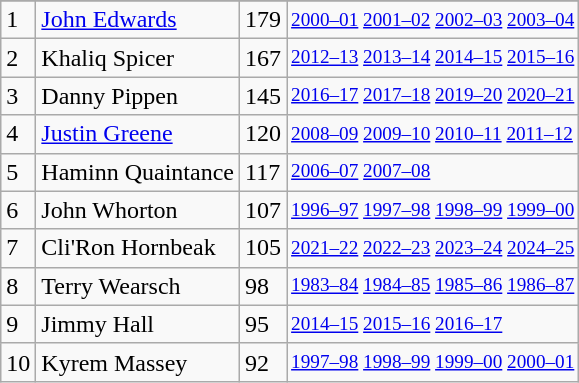<table class="wikitable">
<tr>
</tr>
<tr>
<td>1</td>
<td><a href='#'>John Edwards</a></td>
<td>179</td>
<td style="font-size:80%;"><a href='#'>2000–01</a> <a href='#'>2001–02</a> <a href='#'>2002–03</a> <a href='#'>2003–04</a></td>
</tr>
<tr>
<td>2</td>
<td>Khaliq Spicer</td>
<td>167</td>
<td style="font-size:80%;"><a href='#'>2012–13</a> <a href='#'>2013–14</a> <a href='#'>2014–15</a> <a href='#'>2015–16</a></td>
</tr>
<tr>
<td>3</td>
<td>Danny Pippen</td>
<td>145</td>
<td style="font-size:80%;"><a href='#'>2016–17</a> <a href='#'>2017–18</a> <a href='#'>2019–20</a> <a href='#'>2020–21</a></td>
</tr>
<tr>
<td>4</td>
<td><a href='#'>Justin Greene</a></td>
<td>120</td>
<td style="font-size:80%;"><a href='#'>2008–09</a> <a href='#'>2009–10</a> <a href='#'>2010–11</a> <a href='#'>2011–12</a></td>
</tr>
<tr>
<td>5</td>
<td>Haminn Quaintance</td>
<td>117</td>
<td style="font-size:80%;"><a href='#'>2006–07</a> <a href='#'>2007–08</a></td>
</tr>
<tr>
<td>6</td>
<td>John Whorton</td>
<td>107</td>
<td style="font-size:80%;"><a href='#'>1996–97</a> <a href='#'>1997–98</a> <a href='#'>1998–99</a> <a href='#'>1999–00</a></td>
</tr>
<tr>
<td>7</td>
<td>Cli'Ron Hornbeak</td>
<td>105</td>
<td style="font-size:80%;"><a href='#'>2021–22</a> <a href='#'>2022–23</a> <a href='#'>2023–24</a> <a href='#'>2024–25</a></td>
</tr>
<tr>
<td>8</td>
<td>Terry Wearsch</td>
<td>98</td>
<td style="font-size:80%;"><a href='#'>1983–84</a> <a href='#'>1984–85</a> <a href='#'>1985–86</a> <a href='#'>1986–87</a></td>
</tr>
<tr>
<td>9</td>
<td>Jimmy Hall</td>
<td>95</td>
<td style="font-size:80%;"><a href='#'>2014–15</a> <a href='#'>2015–16</a> <a href='#'>2016–17</a></td>
</tr>
<tr>
<td>10</td>
<td>Kyrem Massey</td>
<td>92</td>
<td style="font-size:80%;"><a href='#'>1997–98</a> <a href='#'>1998–99</a> <a href='#'>1999–00</a> <a href='#'>2000–01</a></td>
</tr>
</table>
